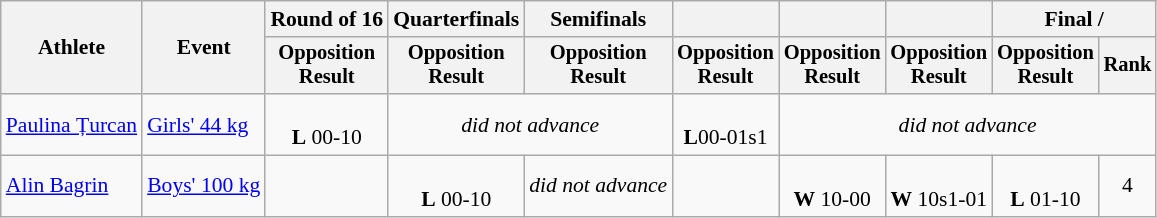<table class="wikitable" style="font-size:90%">
<tr>
<th rowspan=2>Athlete</th>
<th rowspan=2>Event</th>
<th>Round of 16</th>
<th>Quarterfinals</th>
<th>Semifinals</th>
<th></th>
<th></th>
<th></th>
<th colspan=2>Final / </th>
</tr>
<tr style="font-size:95%">
<th>Opposition<br>Result</th>
<th>Opposition<br>Result</th>
<th>Opposition<br>Result</th>
<th>Opposition<br>Result</th>
<th>Opposition<br>Result</th>
<th>Opposition<br>Result</th>
<th>Opposition<br>Result</th>
<th>Rank</th>
</tr>
<tr align=center>
<td align=left><a href='#'>Paulina Țurcan</a></td>
<td align=left><a href='#'>Girls' 44 kg</a></td>
<td><br> <strong>L</strong> 00-10</td>
<td Colspan=2><em>did not advance</em></td>
<td><br> <strong>L</strong>00-01s1</td>
<td Colspan=4><em>did not advance</em></td>
</tr>
<tr align=center>
<td align=left><a href='#'>Alin Bagrin</a></td>
<td align=left><a href='#'>Boys' 100 kg</a></td>
<td></td>
<td><br> <strong>L</strong> 00-10</td>
<td><em>did not advance</em></td>
<td></td>
<td><br> <strong>W</strong> 10-00</td>
<td><br> <strong>W</strong> 10s1-01</td>
<td><br> <strong>L</strong> 01-10</td>
<td>4</td>
</tr>
</table>
